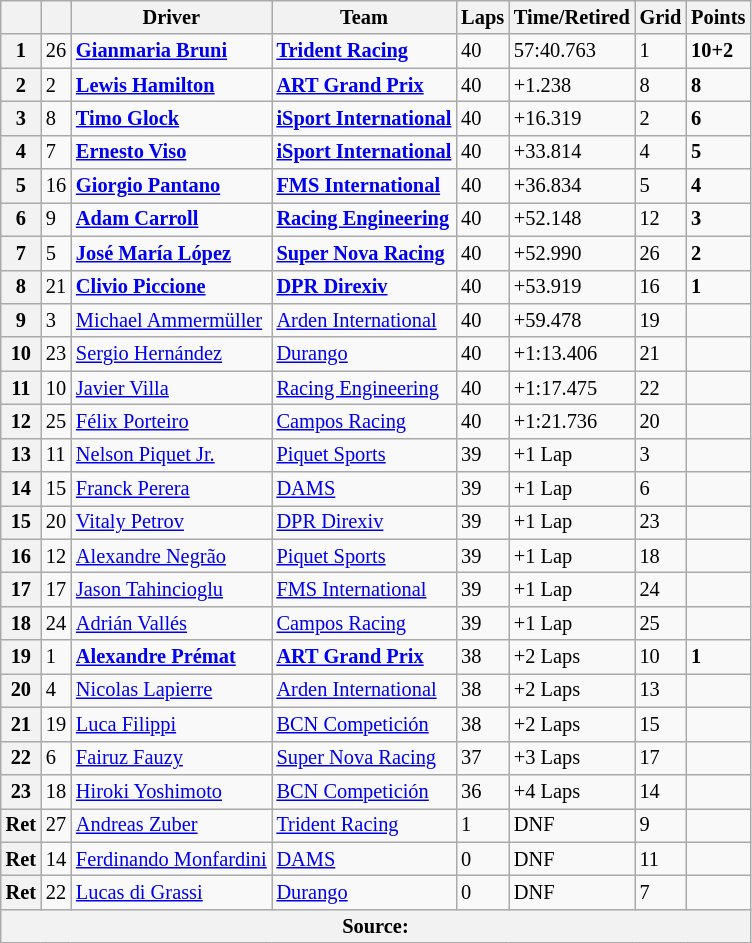<table class="wikitable" style="font-size:85%">
<tr>
<th></th>
<th></th>
<th>Driver</th>
<th>Team</th>
<th>Laps</th>
<th>Time/Retired</th>
<th>Grid</th>
<th>Points</th>
</tr>
<tr>
<th>1</th>
<td>26</td>
<td> <strong><a href='#'>Gianmaria Bruni</a></strong></td>
<td><strong><a href='#'>Trident Racing</a></strong></td>
<td>40</td>
<td>57:40.763</td>
<td>1</td>
<td><strong>10+2</strong></td>
</tr>
<tr>
<th>2</th>
<td>2</td>
<td> <strong><a href='#'>Lewis Hamilton</a></strong></td>
<td><strong><a href='#'>ART Grand Prix</a></strong></td>
<td>40</td>
<td>+1.238</td>
<td>8</td>
<td><strong>8</strong></td>
</tr>
<tr>
<th>3</th>
<td>8</td>
<td> <strong><a href='#'>Timo Glock</a></strong></td>
<td><strong><a href='#'>iSport International</a></strong></td>
<td>40</td>
<td>+16.319</td>
<td>2</td>
<td><strong>6</strong></td>
</tr>
<tr>
<th>4</th>
<td>7</td>
<td> <strong><a href='#'>Ernesto Viso</a></strong></td>
<td><strong><a href='#'>iSport International</a></strong></td>
<td>40</td>
<td>+33.814</td>
<td>4</td>
<td><strong>5</strong></td>
</tr>
<tr>
<th>5</th>
<td>16</td>
<td> <strong><a href='#'>Giorgio Pantano</a></strong></td>
<td><strong><a href='#'>FMS International</a></strong></td>
<td>40</td>
<td>+36.834</td>
<td>5</td>
<td><strong>4</strong></td>
</tr>
<tr>
<th>6</th>
<td>9</td>
<td> <strong><a href='#'>Adam Carroll</a></strong></td>
<td><strong><a href='#'>Racing Engineering</a></strong></td>
<td>40</td>
<td>+52.148</td>
<td>12</td>
<td><strong>3</strong></td>
</tr>
<tr>
<th>7</th>
<td>5</td>
<td> <strong><a href='#'>José María López</a></strong></td>
<td><strong><a href='#'>Super Nova Racing</a></strong></td>
<td>40</td>
<td>+52.990</td>
<td>26</td>
<td><strong>2</strong></td>
</tr>
<tr>
<th>8</th>
<td>21</td>
<td> <strong><a href='#'>Clivio Piccione</a></strong></td>
<td><strong><a href='#'>DPR Direxiv</a></strong></td>
<td>40</td>
<td>+53.919</td>
<td>16</td>
<td><strong>1</strong></td>
</tr>
<tr>
<th>9</th>
<td>3</td>
<td> <a href='#'>Michael Ammermüller</a></td>
<td><a href='#'>Arden International</a></td>
<td>40</td>
<td>+59.478</td>
<td>19</td>
<td></td>
</tr>
<tr>
<th>10</th>
<td>23</td>
<td> <a href='#'>Sergio Hernández</a></td>
<td><a href='#'>Durango</a></td>
<td>40</td>
<td>+1:13.406</td>
<td>21</td>
<td></td>
</tr>
<tr>
<th>11</th>
<td>10</td>
<td> <a href='#'>Javier Villa</a></td>
<td><a href='#'>Racing Engineering</a></td>
<td>40</td>
<td>+1:17.475</td>
<td>22</td>
<td></td>
</tr>
<tr>
<th>12</th>
<td>25</td>
<td> <a href='#'>Félix Porteiro</a></td>
<td><a href='#'>Campos Racing</a></td>
<td>40</td>
<td>+1:21.736</td>
<td>20</td>
<td></td>
</tr>
<tr>
<th>13</th>
<td>11</td>
<td> <a href='#'>Nelson Piquet Jr.</a></td>
<td><a href='#'>Piquet Sports</a></td>
<td>39</td>
<td>+1 Lap</td>
<td>3</td>
<td></td>
</tr>
<tr>
<th>14</th>
<td>15</td>
<td> <a href='#'>Franck Perera</a></td>
<td><a href='#'>DAMS</a></td>
<td>39</td>
<td>+1 Lap</td>
<td>6</td>
<td></td>
</tr>
<tr>
<th>15</th>
<td>20</td>
<td> <a href='#'>Vitaly Petrov</a></td>
<td><a href='#'>DPR Direxiv</a></td>
<td>39</td>
<td>+1 Lap</td>
<td>23</td>
<td></td>
</tr>
<tr>
<th>16</th>
<td>12</td>
<td> <a href='#'>Alexandre Negrão</a></td>
<td><a href='#'>Piquet Sports</a></td>
<td>39</td>
<td>+1 Lap</td>
<td>18</td>
<td></td>
</tr>
<tr>
<th>17</th>
<td>17</td>
<td> <a href='#'>Jason Tahincioglu</a></td>
<td><a href='#'>FMS International</a></td>
<td>39</td>
<td>+1 Lap</td>
<td>24</td>
<td></td>
</tr>
<tr>
<th>18</th>
<td>24</td>
<td> <a href='#'>Adrián Vallés</a></td>
<td><a href='#'>Campos Racing</a></td>
<td>39</td>
<td>+1 Lap</td>
<td>25</td>
<td></td>
</tr>
<tr>
<th>19</th>
<td>1</td>
<td> <strong><a href='#'>Alexandre Prémat</a></strong></td>
<td><strong><a href='#'>ART Grand Prix</a></strong></td>
<td>38</td>
<td>+2 Laps</td>
<td>10</td>
<td><strong>1</strong></td>
</tr>
<tr>
<th>20</th>
<td>4</td>
<td> <a href='#'>Nicolas Lapierre</a></td>
<td><a href='#'>Arden International</a></td>
<td>38</td>
<td>+2 Laps</td>
<td>13</td>
<td></td>
</tr>
<tr>
<th>21</th>
<td>19</td>
<td> <a href='#'>Luca Filippi</a></td>
<td><a href='#'>BCN Competición</a></td>
<td>38</td>
<td>+2 Laps</td>
<td>15</td>
<td></td>
</tr>
<tr>
<th>22</th>
<td>6</td>
<td> <a href='#'>Fairuz Fauzy</a></td>
<td><a href='#'>Super Nova Racing</a></td>
<td>37</td>
<td>+3 Laps</td>
<td>17</td>
<td></td>
</tr>
<tr>
<th>23</th>
<td>18</td>
<td> <a href='#'>Hiroki Yoshimoto</a></td>
<td><a href='#'>BCN Competición</a></td>
<td>36</td>
<td>+4 Laps</td>
<td>14</td>
<td></td>
</tr>
<tr>
<th>Ret</th>
<td>27</td>
<td> <a href='#'>Andreas Zuber</a></td>
<td><a href='#'>Trident Racing</a></td>
<td>1</td>
<td>DNF</td>
<td>9</td>
<td></td>
</tr>
<tr>
<th>Ret</th>
<td>14</td>
<td> <a href='#'>Ferdinando Monfardini</a></td>
<td><a href='#'>DAMS</a></td>
<td>0</td>
<td>DNF</td>
<td>11</td>
<td></td>
</tr>
<tr>
<th>Ret</th>
<td>22</td>
<td> <a href='#'>Lucas di Grassi</a></td>
<td><a href='#'>Durango</a></td>
<td>0</td>
<td>DNF</td>
<td>7</td>
<td></td>
</tr>
<tr>
<th colspan="8">Source:</th>
</tr>
</table>
